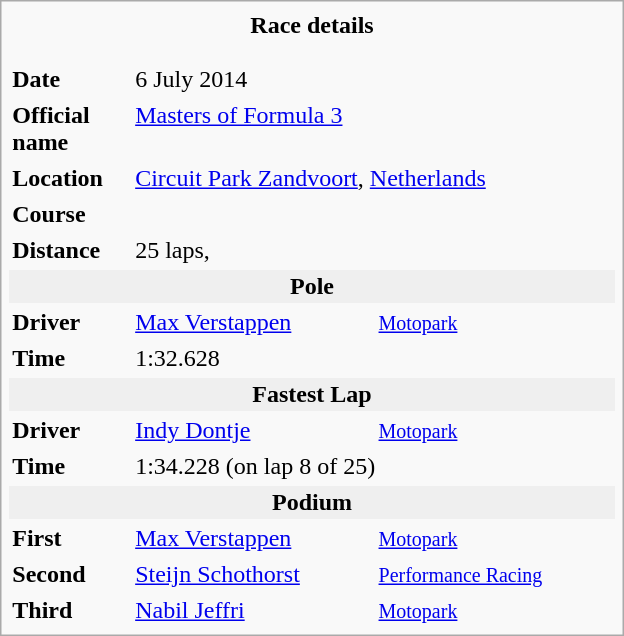<table class="infobox" align="right" cellpadding="2" style="float:right; width: 26em; ">
<tr>
<th colspan="3" align=center>Race details</th>
</tr>
<tr>
<td colspan="3" style="text-align:center;"></td>
</tr>
<tr>
<td colspan="3" style="text-align:center;"></td>
</tr>
<tr>
<td style="width: 20%;"><strong>Date</strong></td>
<td>6 July 2014</td>
</tr>
<tr>
<td><strong>Official name</strong></td>
<td colspan=2><a href='#'>Masters of Formula 3</a></td>
</tr>
<tr>
<td><strong>Location</strong></td>
<td colspan=2><a href='#'>Circuit Park Zandvoort</a>, <a href='#'>Netherlands</a></td>
</tr>
<tr>
<td><strong>Course</strong></td>
<td colspan=2></td>
</tr>
<tr>
<td><strong>Distance</strong></td>
<td colspan=2>25 laps, </td>
</tr>
<tr>
<th colspan="3" style="background:#efefef;" align=center>Pole</th>
</tr>
<tr>
<td><strong>Driver</strong></td>
<td> <a href='#'>Max Verstappen</a></td>
<td><small><a href='#'>Motopark</a></small></td>
</tr>
<tr>
<td><strong>Time</strong></td>
<td colspan=2>1:32.628</td>
</tr>
<tr>
<th colspan="3" style="background:#efefef;" align=center>Fastest Lap</th>
</tr>
<tr>
<td><strong>Driver</strong></td>
<td> <a href='#'>Indy Dontje</a></td>
<td><small><a href='#'>Motopark</a></small></td>
</tr>
<tr>
<td><strong>Time</strong></td>
<td colspan=2>1:34.228 (on lap 8 of 25)</td>
</tr>
<tr>
<th colspan="3" style="background:#efefef;" align=center>Podium</th>
</tr>
<tr>
<td><strong>First</strong></td>
<td> <a href='#'>Max Verstappen</a></td>
<td><small><a href='#'>Motopark</a></small></td>
</tr>
<tr>
<td><strong>Second</strong></td>
<td> <a href='#'>Steijn Schothorst</a></td>
<td><small><a href='#'>Performance Racing</a></small></td>
</tr>
<tr>
<td><strong>Third</strong></td>
<td> <a href='#'>Nabil Jeffri</a></td>
<td><small><a href='#'>Motopark</a></small></td>
</tr>
</table>
